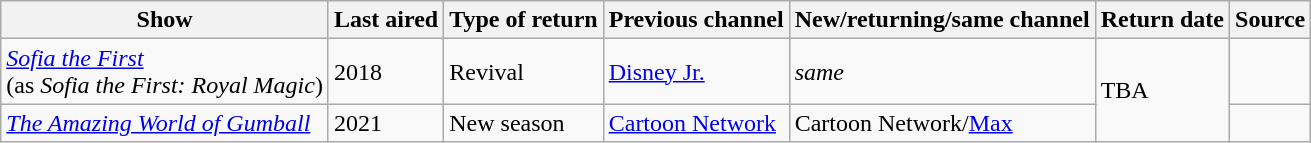<table class="wikitable sortable">
<tr>
<th>Show</th>
<th>Last aired</th>
<th>Type of return</th>
<th>Previous channel</th>
<th>New/returning/same channel</th>
<th>Return date</th>
<th>Source</th>
</tr>
<tr>
<td><em><a href='#'>Sofia the First</a></em><br>(as <em>Sofia the First: Royal Magic</em>)</td>
<td>2018</td>
<td>Revival</td>
<td><a href='#'>Disney Jr.</a></td>
<td><em>same</em></td>
<td rowspan="2">TBA</td>
<td></td>
</tr>
<tr>
<td><em><a href='#'>The Amazing World of Gumball</a></em></td>
<td>2021</td>
<td>New season</td>
<td><a href='#'>Cartoon Network</a></td>
<td>Cartoon Network/<a href='#'>Max</a></td>
<td></td>
</tr>
</table>
